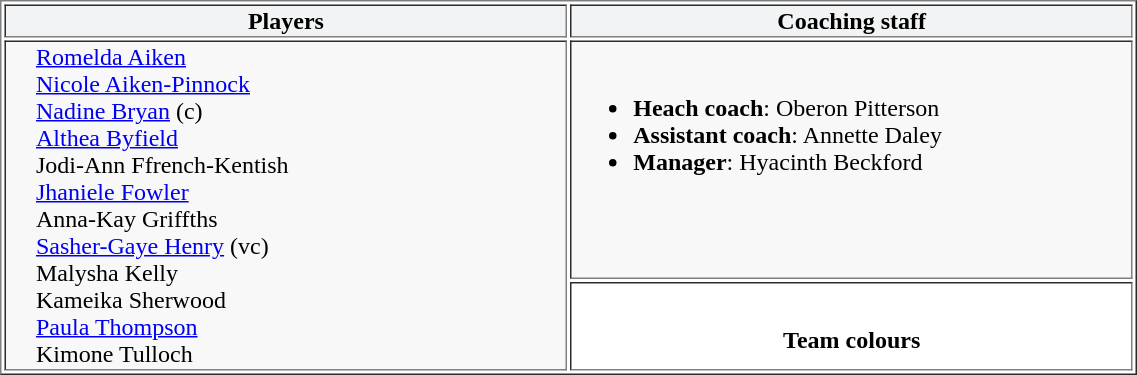<table width=60% border=1>
<tr align=center bgcolor=#F2F3F4>
<td width=30%><strong>Players</strong></td>
<td width=30%><strong>Coaching staff</strong></td>
</tr>
<tr valign=top>
<td rowspan=2 style=padding-left:20px bgcolor=#F8F8F8><a href='#'>Romelda Aiken</a><br><a href='#'>Nicole Aiken-Pinnock</a><br><a href='#'>Nadine Bryan</a> (c)<br><a href='#'>Althea Byfield</a><br>Jodi-Ann Ffrench-Kentish<br><a href='#'>Jhaniele Fowler</a><br>Anna-Kay Griffths<br><a href='#'>Sasher-Gaye Henry</a> (vc)<br>Malysha Kelly<br>Kameika Sherwood<br><a href='#'>Paula Thompson</a><br>Kimone Tulloch</td>
<td bgcolor=#F8F8F8><br><ul><li><strong>Heach coach</strong>: Oberon Pitterson</li><li><strong>Assistant coach</strong>: Annette Daley</li><li><strong>Manager</strong>: Hyacinth Beckford</li></ul></td>
</tr>
<tr valign=center>
<td bgcolor=white><br><table align=center cellspacing=0 cellpadding=0>
<tr>
<td bgcolor=yellow></td>
</tr>
<tr>
<td bgcolor=black></td>
</tr>
<tr>
<td align=center><strong>Team colours</strong></td>
</tr>
</table>
</td>
</tr>
</table>
